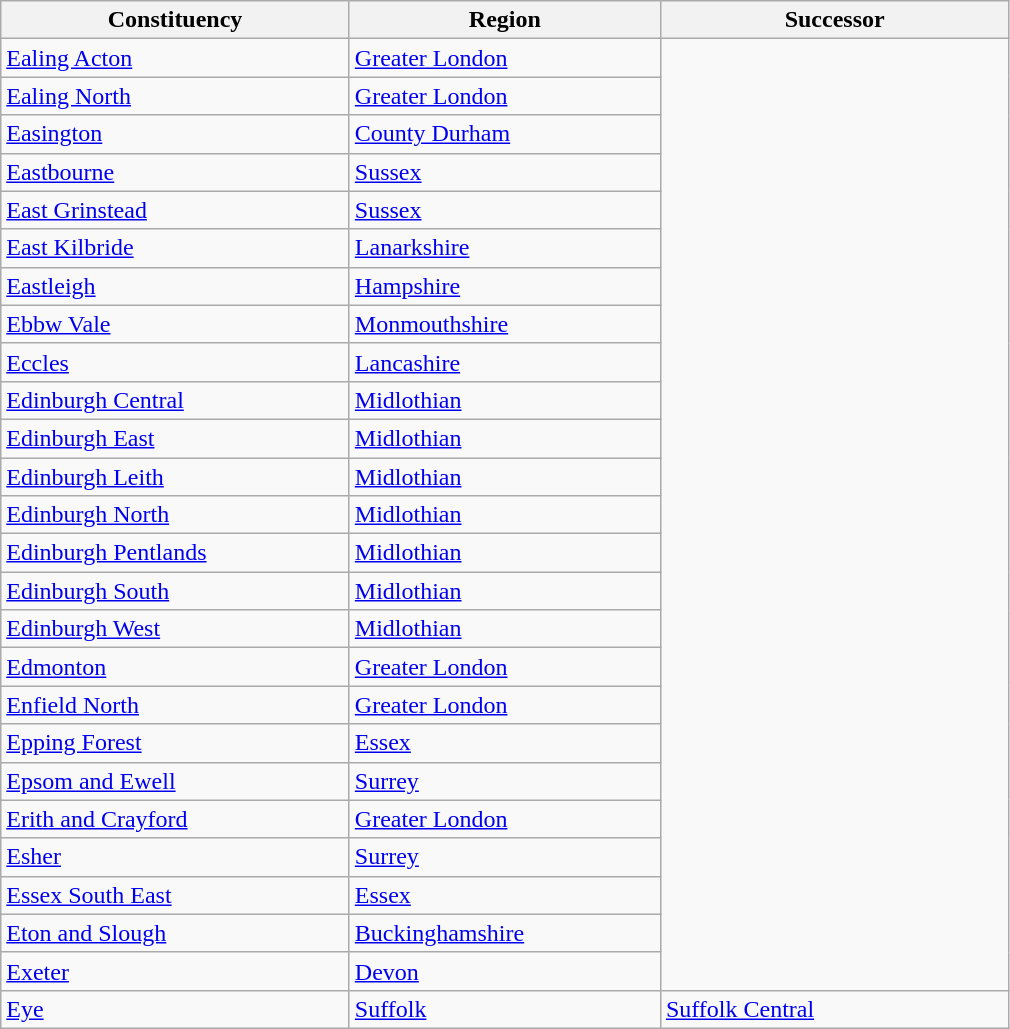<table class="wikitable">
<tr>
<th width="225px">Constituency</th>
<th width="200px">Region</th>
<th width="225px">Successor</th>
</tr>
<tr>
<td><a href='#'>Ealing Acton</a></td>
<td><a href='#'>Greater London</a></td>
</tr>
<tr>
<td><a href='#'>Ealing North</a></td>
<td><a href='#'>Greater London</a></td>
</tr>
<tr>
<td><a href='#'>Easington</a></td>
<td><a href='#'>County Durham</a></td>
</tr>
<tr>
<td><a href='#'>Eastbourne</a></td>
<td><a href='#'>Sussex</a></td>
</tr>
<tr>
<td><a href='#'>East Grinstead</a></td>
<td><a href='#'>Sussex</a></td>
</tr>
<tr>
<td><a href='#'>East Kilbride</a></td>
<td><a href='#'>Lanarkshire</a></td>
</tr>
<tr>
<td><a href='#'>Eastleigh</a></td>
<td><a href='#'>Hampshire</a></td>
</tr>
<tr>
<td><a href='#'>Ebbw Vale</a></td>
<td><a href='#'>Monmouthshire</a></td>
</tr>
<tr>
<td><a href='#'>Eccles</a></td>
<td><a href='#'>Lancashire</a></td>
</tr>
<tr>
<td><a href='#'>Edinburgh Central</a></td>
<td><a href='#'>Midlothian</a></td>
</tr>
<tr>
<td><a href='#'>Edinburgh East</a></td>
<td><a href='#'>Midlothian</a></td>
</tr>
<tr>
<td><a href='#'>Edinburgh Leith</a></td>
<td><a href='#'>Midlothian</a></td>
</tr>
<tr>
<td><a href='#'>Edinburgh North</a></td>
<td><a href='#'>Midlothian</a></td>
</tr>
<tr>
<td><a href='#'>Edinburgh Pentlands</a></td>
<td><a href='#'>Midlothian</a></td>
</tr>
<tr>
<td><a href='#'>Edinburgh South</a></td>
<td><a href='#'>Midlothian</a></td>
</tr>
<tr>
<td><a href='#'>Edinburgh West</a></td>
<td><a href='#'>Midlothian</a></td>
</tr>
<tr>
<td><a href='#'>Edmonton</a></td>
<td><a href='#'>Greater London</a></td>
</tr>
<tr>
<td><a href='#'>Enfield North</a></td>
<td><a href='#'>Greater London</a></td>
</tr>
<tr>
<td><a href='#'>Epping Forest</a></td>
<td><a href='#'>Essex</a></td>
</tr>
<tr>
<td><a href='#'>Epsom and Ewell</a></td>
<td><a href='#'>Surrey</a></td>
</tr>
<tr>
<td><a href='#'>Erith and Crayford</a></td>
<td><a href='#'>Greater London</a></td>
</tr>
<tr>
<td><a href='#'>Esher</a></td>
<td><a href='#'>Surrey</a></td>
</tr>
<tr>
<td><a href='#'>Essex South East</a></td>
<td><a href='#'>Essex</a></td>
</tr>
<tr>
<td><a href='#'>Eton and Slough</a></td>
<td><a href='#'>Buckinghamshire</a></td>
</tr>
<tr>
<td><a href='#'>Exeter</a></td>
<td><a href='#'>Devon</a></td>
</tr>
<tr>
<td><a href='#'>Eye</a></td>
<td><a href='#'>Suffolk</a></td>
<td><a href='#'>Suffolk Central</a></td>
</tr>
</table>
